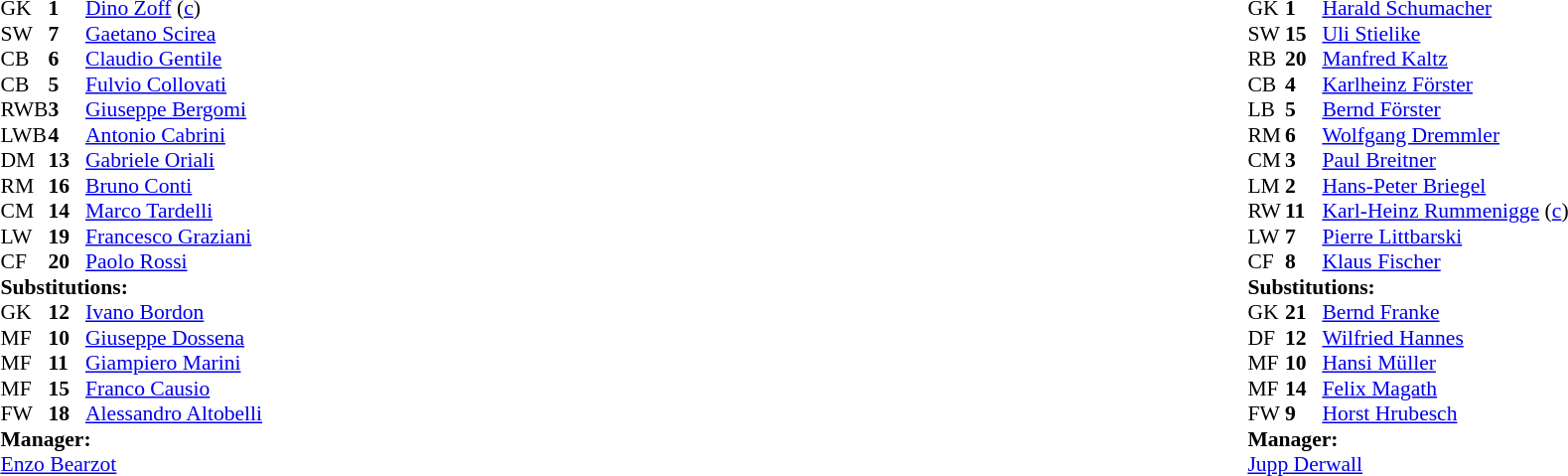<table width="100%">
<tr>
<td valign="top" width="40%"><br><table style="font-size:90%" cellspacing="0" cellpadding="0">
<tr>
<th width=25></th>
<th width=25></th>
</tr>
<tr>
<td>GK</td>
<td><strong>1</strong></td>
<td><a href='#'>Dino Zoff</a> (<a href='#'>c</a>)</td>
</tr>
<tr>
<td>SW</td>
<td><strong>7</strong></td>
<td><a href='#'>Gaetano Scirea</a></td>
</tr>
<tr>
<td>CB</td>
<td><strong>6</strong></td>
<td><a href='#'>Claudio Gentile</a></td>
</tr>
<tr>
<td>CB</td>
<td><strong>5</strong></td>
<td><a href='#'>Fulvio Collovati</a></td>
</tr>
<tr>
<td>RWB</td>
<td><strong>3</strong></td>
<td><a href='#'>Giuseppe Bergomi</a></td>
</tr>
<tr>
<td>LWB</td>
<td><strong>4</strong></td>
<td><a href='#'>Antonio Cabrini</a></td>
</tr>
<tr>
<td>DM</td>
<td><strong>13</strong></td>
<td><a href='#'>Gabriele Oriali</a></td>
<td></td>
</tr>
<tr>
<td>RM</td>
<td><strong>16</strong></td>
<td><a href='#'>Bruno Conti</a></td>
<td></td>
</tr>
<tr>
<td>CM</td>
<td><strong>14</strong></td>
<td><a href='#'>Marco Tardelli</a></td>
</tr>
<tr>
<td>LW</td>
<td><strong>19</strong></td>
<td><a href='#'>Francesco Graziani</a></td>
<td></td>
<td></td>
</tr>
<tr>
<td>CF</td>
<td><strong>20</strong></td>
<td><a href='#'>Paolo Rossi</a></td>
</tr>
<tr>
<td colspan=3><strong>Substitutions:</strong></td>
</tr>
<tr>
<td>GK</td>
<td><strong>12</strong></td>
<td><a href='#'>Ivano Bordon</a></td>
</tr>
<tr>
<td>MF</td>
<td><strong>10</strong></td>
<td><a href='#'>Giuseppe Dossena</a></td>
</tr>
<tr>
<td>MF</td>
<td><strong>11</strong></td>
<td><a href='#'>Giampiero Marini</a></td>
</tr>
<tr>
<td>MF</td>
<td><strong>15</strong></td>
<td><a href='#'>Franco Causio</a></td>
<td></td>
<td></td>
<td></td>
</tr>
<tr>
<td>FW</td>
<td><strong>18</strong></td>
<td><a href='#'>Alessandro Altobelli</a></td>
<td></td>
<td></td>
<td></td>
</tr>
<tr>
<td colspan=3><strong>Manager:</strong></td>
</tr>
<tr>
<td colspan="4"> <a href='#'>Enzo Bearzot</a></td>
</tr>
</table>
</td>
<td valign="top"></td>
<td valign="top" width="50%"><br><table style="font-size:90%; margin:auto" cellspacing="0" cellpadding="0">
<tr>
<th width=25></th>
<th width=25></th>
</tr>
<tr>
<td>GK</td>
<td><strong>1</strong></td>
<td><a href='#'>Harald Schumacher</a></td>
</tr>
<tr>
<td>SW</td>
<td><strong>15</strong></td>
<td><a href='#'>Uli Stielike</a></td>
<td></td>
</tr>
<tr>
<td>RB</td>
<td><strong>20</strong></td>
<td><a href='#'>Manfred Kaltz</a></td>
</tr>
<tr>
<td>CB</td>
<td><strong>4</strong></td>
<td><a href='#'>Karlheinz Förster</a></td>
</tr>
<tr>
<td>LB</td>
<td><strong>5</strong></td>
<td><a href='#'>Bernd Förster</a></td>
</tr>
<tr>
<td>RM</td>
<td><strong>6</strong></td>
<td><a href='#'>Wolfgang Dremmler</a></td>
<td></td>
<td></td>
</tr>
<tr>
<td>CM</td>
<td><strong>3</strong></td>
<td><a href='#'>Paul Breitner</a></td>
</tr>
<tr>
<td>LM</td>
<td><strong>2</strong></td>
<td><a href='#'>Hans-Peter Briegel</a></td>
</tr>
<tr>
<td>RW</td>
<td><strong>11</strong></td>
<td><a href='#'>Karl-Heinz Rummenigge</a> (<a href='#'>c</a>)</td>
<td></td>
<td></td>
</tr>
<tr>
<td>LW</td>
<td><strong>7</strong></td>
<td><a href='#'>Pierre Littbarski</a></td>
<td></td>
</tr>
<tr>
<td>CF</td>
<td><strong>8</strong></td>
<td><a href='#'>Klaus Fischer</a></td>
</tr>
<tr>
<td colspan=3><strong>Substitutions:</strong></td>
</tr>
<tr>
<td>GK</td>
<td><strong>21</strong></td>
<td><a href='#'>Bernd Franke</a></td>
</tr>
<tr>
<td>DF</td>
<td><strong>12</strong></td>
<td><a href='#'>Wilfried Hannes</a></td>
</tr>
<tr>
<td>MF</td>
<td><strong>10</strong></td>
<td><a href='#'>Hansi Müller</a></td>
<td></td>
<td></td>
</tr>
<tr>
<td>MF</td>
<td><strong>14</strong></td>
<td><a href='#'>Felix Magath</a></td>
</tr>
<tr>
<td>FW</td>
<td><strong>9</strong></td>
<td><a href='#'>Horst Hrubesch</a></td>
<td></td>
<td></td>
</tr>
<tr>
<td colspan=3><strong>Manager:</strong></td>
</tr>
<tr>
<td colspan="4"> <a href='#'>Jupp Derwall</a></td>
</tr>
</table>
</td>
</tr>
</table>
